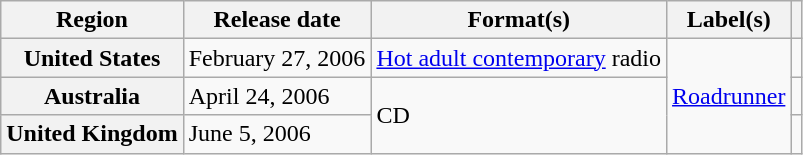<table class="wikitable plainrowheaders">
<tr>
<th>Region</th>
<th>Release date</th>
<th>Format(s)</th>
<th>Label(s)</th>
<th></th>
</tr>
<tr>
<th scope="row">United States</th>
<td>February 27, 2006</td>
<td><a href='#'>Hot adult contemporary</a> radio</td>
<td rowspan="4"><a href='#'>Roadrunner</a></td>
<td></td>
</tr>
<tr>
<th scope="row">Australia</th>
<td>April 24, 2006</td>
<td rowspan="2">CD</td>
<td></td>
</tr>
<tr>
<th scope="row">United Kingdom</th>
<td>June 5, 2006</td>
<td></td>
</tr>
</table>
